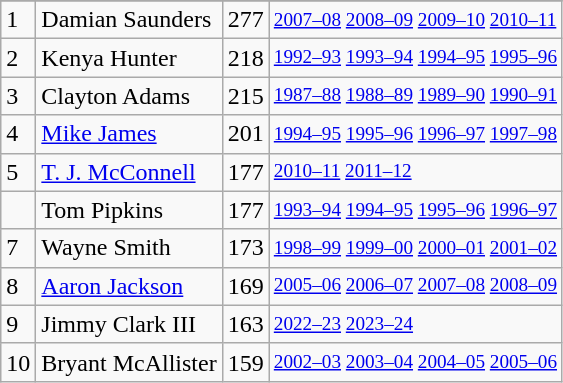<table class="wikitable">
<tr>
</tr>
<tr>
<td>1</td>
<td>Damian Saunders</td>
<td>277</td>
<td style="font-size:80%;"><a href='#'>2007–08</a> <a href='#'>2008–09</a> <a href='#'>2009–10</a> <a href='#'>2010–11</a></td>
</tr>
<tr>
<td>2</td>
<td>Kenya Hunter</td>
<td>218</td>
<td style="font-size:80%;"><a href='#'>1992–93</a> <a href='#'>1993–94</a> <a href='#'>1994–95</a> <a href='#'>1995–96</a></td>
</tr>
<tr>
<td>3</td>
<td>Clayton Adams</td>
<td>215</td>
<td style="font-size:80%;"><a href='#'>1987–88</a> <a href='#'>1988–89</a> <a href='#'>1989–90</a> <a href='#'>1990–91</a></td>
</tr>
<tr>
<td>4</td>
<td><a href='#'>Mike James</a></td>
<td>201</td>
<td style="font-size:80%;"><a href='#'>1994–95</a> <a href='#'>1995–96</a> <a href='#'>1996–97</a> <a href='#'>1997–98</a></td>
</tr>
<tr>
<td>5</td>
<td><a href='#'>T. J. McConnell</a></td>
<td>177</td>
<td style="font-size:80%;"><a href='#'>2010–11</a> <a href='#'>2011–12</a></td>
</tr>
<tr>
<td></td>
<td>Tom Pipkins</td>
<td>177</td>
<td style="font-size:80%;"><a href='#'>1993–94</a> <a href='#'>1994–95</a> <a href='#'>1995–96</a> <a href='#'>1996–97</a></td>
</tr>
<tr>
<td>7</td>
<td>Wayne Smith</td>
<td>173</td>
<td style="font-size:80%;"><a href='#'>1998–99</a> <a href='#'>1999–00</a> <a href='#'>2000–01</a> <a href='#'>2001–02</a></td>
</tr>
<tr>
<td>8</td>
<td><a href='#'>Aaron Jackson</a></td>
<td>169</td>
<td style="font-size:80%;"><a href='#'>2005–06</a> <a href='#'>2006–07</a> <a href='#'>2007–08</a> <a href='#'>2008–09</a></td>
</tr>
<tr>
<td>9</td>
<td>Jimmy Clark III</td>
<td>163</td>
<td style="font-size:80%;"><a href='#'>2022–23</a> <a href='#'>2023–24</a></td>
</tr>
<tr>
<td>10</td>
<td>Bryant McAllister</td>
<td>159</td>
<td style="font-size:80%;"><a href='#'>2002–03</a> <a href='#'>2003–04</a> <a href='#'>2004–05</a> <a href='#'>2005–06</a></td>
</tr>
</table>
